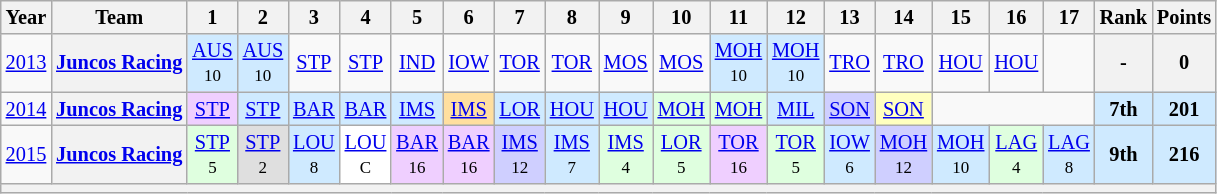<table class="wikitable" style="text-align:center; font-size:85%">
<tr>
<th>Year</th>
<th>Team</th>
<th>1</th>
<th>2</th>
<th>3</th>
<th>4</th>
<th>5</th>
<th>6</th>
<th>7</th>
<th>8</th>
<th>9</th>
<th>10</th>
<th>11</th>
<th>12</th>
<th>13</th>
<th>14</th>
<th>15</th>
<th>16</th>
<th>17</th>
<th>Rank</th>
<th>Points</th>
</tr>
<tr>
<td><a href='#'>2013</a></td>
<th nowrap><a href='#'>Juncos Racing</a></th>
<td style="background:#CFEAFF;"><a href='#'>AUS</a><br><small>10</small></td>
<td style="background:#CFEAFF;"><a href='#'>AUS</a><br><small>10</small></td>
<td><a href='#'>STP</a><br><small> </small></td>
<td><a href='#'>STP</a><br><small> </small></td>
<td><a href='#'>IND</a><br><small> </small></td>
<td><a href='#'>IOW</a><br><small> </small></td>
<td><a href='#'>TOR</a><br><small> </small></td>
<td><a href='#'>TOR</a><br><small> </small></td>
<td><a href='#'>MOS</a><br><small> </small></td>
<td><a href='#'>MOS</a><br><small> </small></td>
<td style="background:#CFEAFF;"><a href='#'>MOH</a><br><small>10</small></td>
<td style="background:#CFEAFF;"><a href='#'>MOH</a><br><small>10</small></td>
<td><a href='#'>TRO</a><br><small> </small></td>
<td><a href='#'>TRO</a><br><small> </small></td>
<td><a href='#'>HOU</a><br><small> </small></td>
<td><a href='#'>HOU</a><br><small> </small></td>
<td></td>
<th>-</th>
<th>0</th>
</tr>
<tr>
<td><a href='#'>2014</a></td>
<th nowrap><a href='#'>Juncos Racing</a></th>
<td style="background:#EFCFFF;"><a href='#'>STP</a><br></td>
<td style="background:#CFEAFF;"><a href='#'>STP</a><br></td>
<td style="background:#CFEAFF;"><a href='#'>BAR</a><br></td>
<td style="background:#CFEAFF;"><a href='#'>BAR</a><br></td>
<td style="background:#CFEAFF;"><a href='#'>IMS</a><br></td>
<td style="background:#FFDF9F;"><a href='#'>IMS</a><br></td>
<td style="background:#CFEAFF;"><a href='#'>LOR</a><br></td>
<td style="background:#CFEAFF;"><a href='#'>HOU</a><br></td>
<td style="background:#CFEAFF;"><a href='#'>HOU</a><br></td>
<td style="background:#DFFFDF;"><a href='#'>MOH</a><br></td>
<td style="background:#DFFFDF;"><a href='#'>MOH</a><br></td>
<td style="background:#CFEAFF;"><a href='#'>MIL</a><br></td>
<td style="background:#CFCFFF;"><a href='#'>SON</a><br></td>
<td style="background:#FFFFBF;"><a href='#'>SON</a><br></td>
<td colspan=3></td>
<th style="background:#CFEAFF;">7th</th>
<th style="background:#CFEAFF;">201</th>
</tr>
<tr>
<td><a href='#'>2015</a></td>
<th nowrap><a href='#'>Juncos Racing</a></th>
<td style="background:#DFFFDF;"><a href='#'>STP</a><br><small>5</small></td>
<td style="background:#DFDFDF;"><a href='#'>STP</a><br><small>2</small></td>
<td style="background:#CFEAFF;"><a href='#'>LOU</a><br><small>8</small></td>
<td style="background:#FFFFFF;"><a href='#'>LOU</a><br><small>C</small></td>
<td style="background:#EFCFFF;"><a href='#'>BAR</a><br><small>16</small></td>
<td style="background:#EFCFFF;"><a href='#'>BAR</a><br><small>16</small></td>
<td style="background:#CFCFFF;"><a href='#'>IMS</a><br><small>12</small></td>
<td style="background:#CFEAFF;"><a href='#'>IMS</a><br><small>7</small></td>
<td style="background:#DFFFDF;"><a href='#'>IMS</a><br><small>4</small></td>
<td style="background:#DFFFDF;"><a href='#'>LOR</a><br><small>5</small></td>
<td style="background:#EFCFFF;"><a href='#'>TOR</a><br><small>16</small></td>
<td style="background:#DFFFDF;"><a href='#'>TOR</a><br><small>5</small></td>
<td style="background:#CFEAFF;"><a href='#'>IOW</a><br><small>6</small></td>
<td style="background:#CFCFFF;"><a href='#'>MOH</a><br><small>12</small></td>
<td style="background:#CFEAFF;"><a href='#'>MOH</a><br><small>10</small></td>
<td style="background:#DFFFDF;"><a href='#'>LAG</a><br><small>4</small></td>
<td style="background:#CFEAFF;"><a href='#'>LAG</a><br><small>8</small></td>
<th style="background:#CFEAFF;">9th</th>
<th style="background:#CFEAFF;">216</th>
</tr>
<tr>
<th colspan="21"></th>
</tr>
</table>
